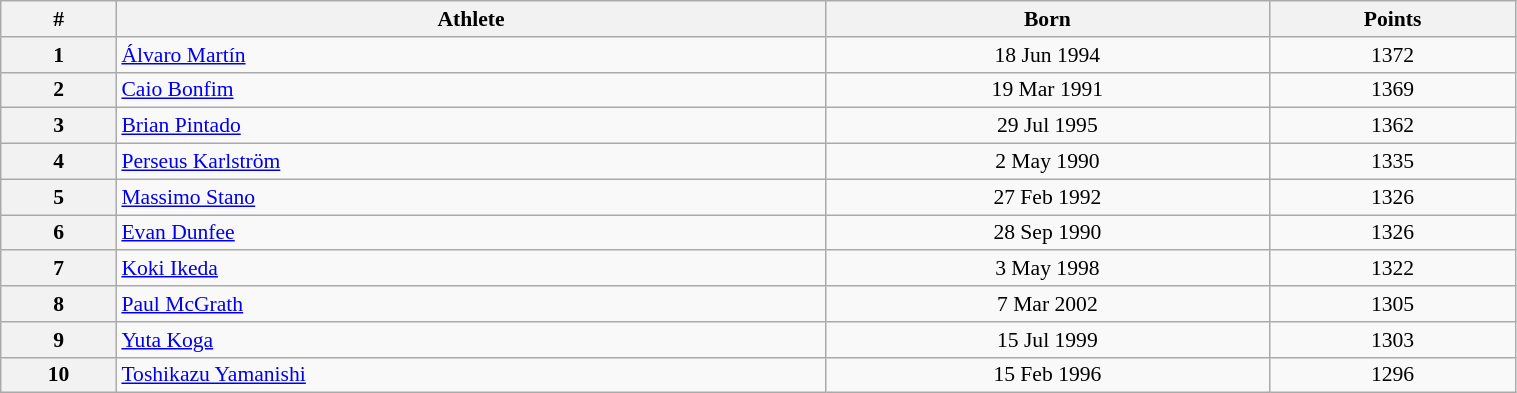<table class="wikitable" width=80% style="font-size:90%; text-align:center;">
<tr>
<th>#</th>
<th>Athlete</th>
<th>Born</th>
<th>Points</th>
</tr>
<tr>
<th>1</th>
<td align=left> <a href='#'>Álvaro Martín</a></td>
<td>18 Jun 1994</td>
<td>1372</td>
</tr>
<tr>
<th>2</th>
<td align=left> <a href='#'>Caio Bonfim</a></td>
<td>19 Mar 1991</td>
<td>1369</td>
</tr>
<tr>
<th>3</th>
<td align=left> <a href='#'>Brian Pintado</a></td>
<td>29 Jul 1995</td>
<td>1362</td>
</tr>
<tr>
<th>4</th>
<td align=left> <a href='#'>Perseus Karlström</a></td>
<td>2 May 1990</td>
<td>1335</td>
</tr>
<tr>
<th>5</th>
<td align=left> <a href='#'>Massimo Stano</a></td>
<td>27 Feb 1992</td>
<td>1326</td>
</tr>
<tr>
<th>6</th>
<td align=left> <a href='#'>Evan Dunfee</a></td>
<td>28 Sep 1990</td>
<td>1326</td>
</tr>
<tr>
<th>7</th>
<td align=left> <a href='#'>Koki Ikeda</a></td>
<td>3 May 1998</td>
<td>1322</td>
</tr>
<tr>
<th>8</th>
<td align=left> <a href='#'>Paul McGrath</a></td>
<td>7 Mar 2002</td>
<td>1305</td>
</tr>
<tr>
<th>9</th>
<td align=left> <a href='#'>Yuta Koga</a></td>
<td>15 Jul 1999</td>
<td>1303</td>
</tr>
<tr>
<th>10</th>
<td align=left> <a href='#'>Toshikazu Yamanishi</a></td>
<td>15 Feb 1996</td>
<td>1296</td>
</tr>
</table>
